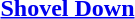<table border="0">
<tr>
<td></td>
<td><strong><a href='#'>Shovel Down</a></strong></td>
</tr>
</table>
